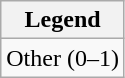<table class="wikitable">
<tr>
<th>Legend</th>
</tr>
<tr>
<td>Other (0–1)</td>
</tr>
</table>
